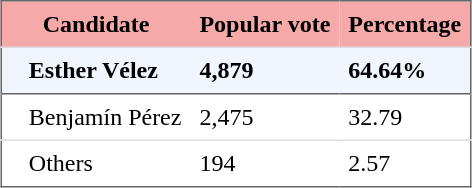<table style="border: 1px solid #666666; border-collapse: collapse" align="center" cellpadding="6">
<tr style="background-color: #F5A9A9">
<th colspan="2">Candidate</th>
<th>Popular vote</th>
<th>Percentage</th>
</tr>
<tr style="background-color: #F0F5FE">
<td style="border-top: 1px solid #DDDDDD"></td>
<td style="border-top: 1px solid #DDDDDD"><strong>Esther Vélez</strong></td>
<td style="border-top: 1px solid #DDDDDD"><strong>4,879</strong></td>
<td style="border-top: 1px solid #DDDDDD"><strong>64.64%</strong></td>
</tr>
<tr>
<td style="border-top: 1px solid #666666"></td>
<td style="border-top: 1px solid #666666">Benjamín Pérez</td>
<td style="border-top: 1px solid #666666">2,475</td>
<td style="border-top: 1px solid #666666">32.79</td>
</tr>
<tr>
<td style="border-top: 1px solid #DDDDDD"></td>
<td style="border-top: 1px solid #DDDDDD">Others</td>
<td style="border-top: 1px solid #DDDDDD">194</td>
<td style="border-top: 1px solid #DDDDDD">2.57</td>
</tr>
</table>
